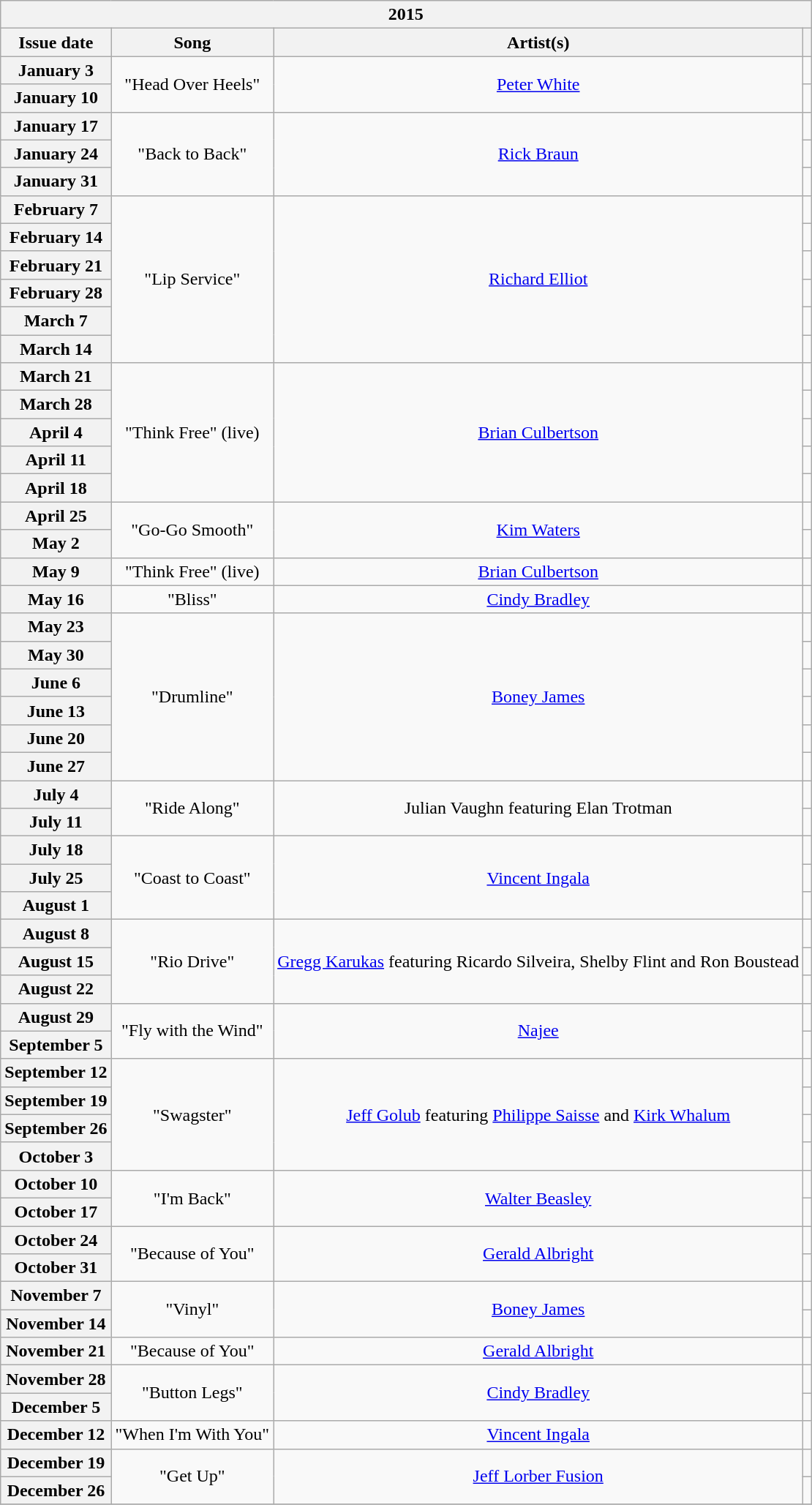<table class="wikitable plainrowheaders" style="text-align: center;">
<tr>
<th colspan="5">2015</th>
</tr>
<tr>
<th scope="col">Issue date</th>
<th scope="col">Song</th>
<th scope="col">Artist(s)</th>
<th scope="col"></th>
</tr>
<tr>
<th scope="row">January 3</th>
<td rowspan="2">"Head Over Heels"</td>
<td rowspan="2"><a href='#'>Peter White</a></td>
<td align="center"></td>
</tr>
<tr>
<th scope="row">January 10</th>
<td align="center"></td>
</tr>
<tr>
<th scope="row">January 17</th>
<td rowspan="3">"Back to Back"</td>
<td rowspan="3"><a href='#'>Rick Braun</a></td>
<td align="center"></td>
</tr>
<tr>
<th scope="row">January 24</th>
<td align="center"></td>
</tr>
<tr>
<th scope="row">January 31</th>
<td align="center"></td>
</tr>
<tr>
<th scope="row">February 7</th>
<td rowspan="6">"Lip Service"</td>
<td rowspan="6"><a href='#'>Richard Elliot</a></td>
<td align="center"></td>
</tr>
<tr>
<th scope="row">February 14</th>
<td align="center"></td>
</tr>
<tr>
<th scope="row">February 21</th>
<td align="center"></td>
</tr>
<tr>
<th scope="row">February 28</th>
<td align="center"></td>
</tr>
<tr>
<th scope="row">March 7</th>
<td align="center"></td>
</tr>
<tr>
<th scope="row">March 14</th>
<td align="center"></td>
</tr>
<tr>
<th scope="row">March 21</th>
<td rowspan="5">"Think Free" (live)</td>
<td rowspan="5"><a href='#'>Brian Culbertson</a></td>
<td align="center"></td>
</tr>
<tr>
<th scope="row">March 28</th>
<td align="center"></td>
</tr>
<tr>
<th scope="row">April 4</th>
<td align="center"></td>
</tr>
<tr>
<th scope="row">April 11</th>
<td align="center"></td>
</tr>
<tr>
<th scope="row">April 18</th>
<td align="center"></td>
</tr>
<tr>
<th scope="row">April 25</th>
<td rowspan="2">"Go-Go Smooth"</td>
<td rowspan="2"><a href='#'>Kim Waters</a></td>
<td align="center"></td>
</tr>
<tr>
<th scope="row">May 2</th>
<td align="center"></td>
</tr>
<tr>
<th scope="row">May 9</th>
<td>"Think Free" (live)</td>
<td><a href='#'>Brian Culbertson</a></td>
<td align="center"></td>
</tr>
<tr>
<th scope="row">May 16</th>
<td>"Bliss"</td>
<td><a href='#'>Cindy Bradley</a></td>
<td align="center"></td>
</tr>
<tr>
<th scope="row">May 23</th>
<td rowspan="6">"Drumline"</td>
<td rowspan="6"><a href='#'>Boney James</a></td>
<td align="center"></td>
</tr>
<tr>
<th scope="row">May 30</th>
<td align="center"></td>
</tr>
<tr>
<th scope="row">June 6</th>
<td align="center"></td>
</tr>
<tr>
<th scope="row">June 13</th>
<td align="center"></td>
</tr>
<tr>
<th scope="row">June 20</th>
<td align="center"></td>
</tr>
<tr>
<th scope="row">June 27</th>
<td align="center"></td>
</tr>
<tr>
<th scope="row">July 4</th>
<td rowspan="2">"Ride Along"</td>
<td rowspan="2">Julian Vaughn featuring Elan Trotman</td>
<td align="center"></td>
</tr>
<tr>
<th scope="row">July 11</th>
<td align="center"></td>
</tr>
<tr>
<th scope="row">July 18</th>
<td rowspan="3">"Coast to Coast"</td>
<td rowspan="3"><a href='#'>Vincent Ingala</a></td>
<td align="center"></td>
</tr>
<tr>
<th scope="row">July 25</th>
<td align="center"></td>
</tr>
<tr>
<th scope="row">August 1</th>
<td align="center"></td>
</tr>
<tr>
<th scope="row">August 8</th>
<td rowspan="3">"Rio Drive"</td>
<td rowspan="3"><a href='#'>Gregg Karukas</a> featuring Ricardo Silveira, Shelby Flint and Ron Boustead</td>
<td align="center"></td>
</tr>
<tr>
<th scope="row">August 15</th>
<td align="center"></td>
</tr>
<tr>
<th scope="row">August 22</th>
<td align="center"></td>
</tr>
<tr>
<th scope="row">August 29</th>
<td rowspan="2">"Fly with the Wind"</td>
<td rowspan="2"><a href='#'>Najee</a></td>
<td align="center"></td>
</tr>
<tr>
<th scope="row">September 5</th>
<td align="center"></td>
</tr>
<tr>
<th scope="row">September 12</th>
<td rowspan="4">"Swagster"</td>
<td rowspan="4"><a href='#'>Jeff Golub</a> featuring <a href='#'>Philippe Saisse</a> and <a href='#'>Kirk Whalum</a></td>
<td align="center"></td>
</tr>
<tr>
<th scope="row">September 19</th>
<td align="center"></td>
</tr>
<tr>
<th scope="row">September 26</th>
<td align="center"></td>
</tr>
<tr>
<th scope="row">October 3</th>
<td align="center"></td>
</tr>
<tr>
<th scope="row">October 10</th>
<td rowspan="2">"I'm Back"</td>
<td rowspan="2"><a href='#'>Walter Beasley</a></td>
<td align="center"></td>
</tr>
<tr>
<th scope="row">October 17</th>
<td align="center"></td>
</tr>
<tr>
<th scope="row">October 24</th>
<td rowspan="2">"Because of You"</td>
<td rowspan="2"><a href='#'>Gerald Albright</a></td>
<td align="center"></td>
</tr>
<tr>
<th scope="row">October 31</th>
<td align="center"></td>
</tr>
<tr>
<th scope="row">November 7</th>
<td rowspan="2">"Vinyl"</td>
<td rowspan="2"><a href='#'>Boney James</a></td>
<td align="center"></td>
</tr>
<tr>
<th scope="row">November 14</th>
<td align="center"></td>
</tr>
<tr>
<th scope="row">November 21</th>
<td>"Because of You"</td>
<td><a href='#'>Gerald Albright</a></td>
<td align="center"></td>
</tr>
<tr>
<th scope="row">November 28</th>
<td rowspan="2">"Button Legs"</td>
<td rowspan="2"><a href='#'>Cindy Bradley</a></td>
<td align="center"></td>
</tr>
<tr>
<th scope="row">December 5</th>
<td align="center"></td>
</tr>
<tr>
<th scope="row">December 12</th>
<td>"When I'm With You"</td>
<td><a href='#'>Vincent Ingala</a></td>
<td align="center"></td>
</tr>
<tr>
<th scope="row">December 19</th>
<td rowspan="2">"Get Up"</td>
<td rowspan="2"><a href='#'>Jeff Lorber Fusion</a></td>
<td align="center"></td>
</tr>
<tr>
<th scope="row">December 26</th>
<td align="center"></td>
</tr>
<tr>
</tr>
</table>
